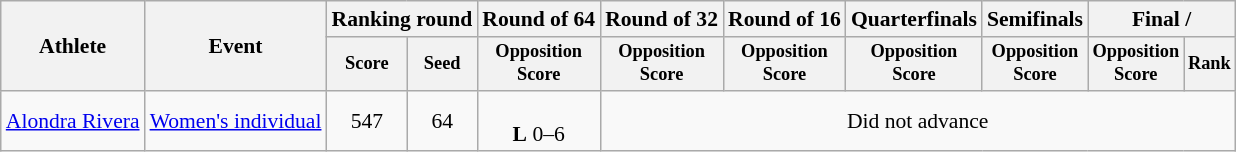<table class="wikitable" style="font-size:90%; text-align:center">
<tr>
<th rowspan=2>Athlete</th>
<th rowspan=2>Event</th>
<th colspan="2">Ranking round</th>
<th>Round of 64</th>
<th>Round of 32</th>
<th>Round of 16</th>
<th>Quarterfinals</th>
<th>Semifinals</th>
<th colspan="2">Final / </th>
</tr>
<tr style="font-size:85%">
<th>Score</th>
<th>Seed</th>
<th>Opposition<br>Score</th>
<th>Opposition<br>Score</th>
<th>Opposition<br>Score</th>
<th>Opposition<br>Score</th>
<th>Opposition<br>Score</th>
<th>Opposition<br>Score</th>
<th>Rank</th>
</tr>
<tr align=center>
<td align=left><a href='#'>Alondra Rivera</a></td>
<td align=left><a href='#'>Women's individual</a></td>
<td>547</td>
<td>64</td>
<td><br><strong>L</strong> 0–6</td>
<td colspan=8>Did not advance</td>
</tr>
</table>
